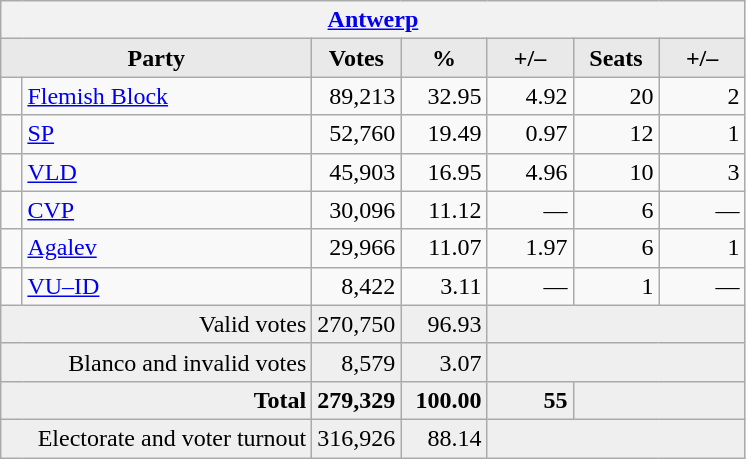<table class="wikitable" font-size="95%">
<tr>
<th colspan=7><a href='#'>Antwerp</a></th>
</tr>
<tr>
<th style="background-color:#E9E9E9" align=left colspan=2 width=200>Party</th>
<th style="background-color:#E9E9E9" align=right width=50>Votes</th>
<th style="background-color:#E9E9E9" align=right width=50>%</th>
<th style="background-color:#E9E9E9" align=right width=50>+/–</th>
<th style="background-color:#E9E9E9" align=right width=50>Seats</th>
<th style="background-color:#E9E9E9" align=right width=50>+/–</th>
</tr>
<tr align="right">
<td></td>
<td align=left><a href='#'>Flemish Block</a></td>
<td>89,213</td>
<td>32.95</td>
<td>4.92 </td>
<td>20</td>
<td>2 </td>
</tr>
<tr align="right">
<td></td>
<td align=left><a href='#'>SP</a></td>
<td>52,760</td>
<td>19.49</td>
<td>0.97 </td>
<td>12</td>
<td>1 </td>
</tr>
<tr align="right">
<td></td>
<td align=left><a href='#'>VLD</a></td>
<td>45,903</td>
<td>16.95</td>
<td>4.96 </td>
<td>10</td>
<td>3 </td>
</tr>
<tr align="right">
<td></td>
<td align=left><a href='#'>CVP</a></td>
<td>30,096</td>
<td>11.12</td>
<td>—</td>
<td>6</td>
<td>—</td>
</tr>
<tr align="right">
<td></td>
<td align=left><a href='#'>Agalev</a></td>
<td>29,966</td>
<td>11.07</td>
<td>1.97 </td>
<td>6</td>
<td>1 </td>
</tr>
<tr align="right">
<td></td>
<td align=left><a href='#'>VU–ID</a></td>
<td>8,422</td>
<td>3.11</td>
<td>—</td>
<td>1</td>
<td>—</td>
</tr>
<tr align="right" bgcolor=efefef>
<td colspan=2>Valid votes</td>
<td>270,750</td>
<td>96.93</td>
<td colspan=3></td>
</tr>
<tr align="right" bgcolor=efefef>
<td colspan=2>Blanco and invalid votes</td>
<td>8,579</td>
<td>3.07</td>
<td colspan=3></td>
</tr>
<tr align="right" bgcolor=efefef>
<td colspan=2><strong>Total</strong></td>
<td><strong>279,329</strong></td>
<td><strong>100.00</strong></td>
<td><strong>55</strong></td>
<td colspan=2></td>
</tr>
<tr align="right" bgcolor=efefef>
<td colspan=2>Electorate and voter turnout</td>
<td>316,926</td>
<td>88.14</td>
<td colspan=3></td>
</tr>
</table>
